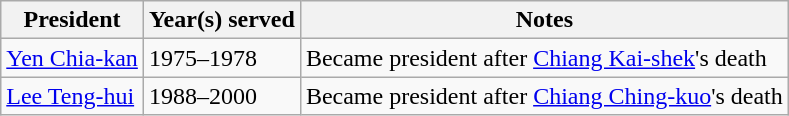<table class="wikitable">
<tr>
<th>President</th>
<th>Year(s) served</th>
<th>Notes</th>
</tr>
<tr>
<td><a href='#'>Yen Chia-kan</a></td>
<td>1975–1978</td>
<td>Became president after <a href='#'>Chiang Kai-shek</a>'s death</td>
</tr>
<tr>
<td><a href='#'>Lee Teng-hui</a></td>
<td>1988–2000</td>
<td>Became president after <a href='#'>Chiang Ching-kuo</a>'s death</td>
</tr>
</table>
